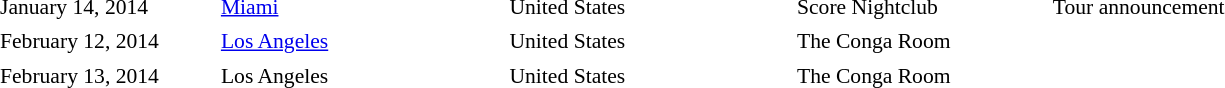<table cellpadding="2" style="border: 0px solid darkgray; font-size:90%">
<tr>
<th width="150"></th>
<th width="200"></th>
<th width="200"></th>
<th width="175"></th>
<th width="600"></th>
</tr>
<tr border="0">
<td>January 14, 2014</td>
<td><a href='#'>Miami</a></td>
<td>United States</td>
<td>Score Nightclub</td>
<td>Tour announcement</td>
</tr>
<tr>
<td>February 12, 2014</td>
<td><a href='#'>Los Angeles</a></td>
<td>United States</td>
<td>The Conga Room</td>
<td></td>
</tr>
<tr>
<td>February 13, 2014</td>
<td>Los Angeles</td>
<td>United States</td>
<td>The Conga Room</td>
<td></td>
</tr>
</table>
